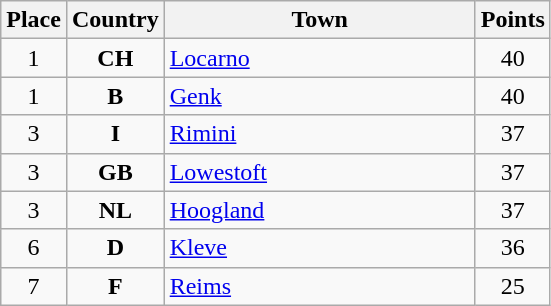<table class="wikitable">
<tr>
<th width="25">Place</th>
<th width="25">Country</th>
<th width="200">Town</th>
<th width="25">Points</th>
</tr>
<tr>
<td align="center">1</td>
<td align="center"><strong>CH</strong></td>
<td align="left"><a href='#'>Locarno</a></td>
<td align="center">40</td>
</tr>
<tr>
<td align="center">1</td>
<td align="center"><strong>B</strong></td>
<td align="left"><a href='#'>Genk</a></td>
<td align="center">40</td>
</tr>
<tr>
<td align="center">3</td>
<td align="center"><strong>I</strong></td>
<td align="left"><a href='#'>Rimini</a></td>
<td align="center">37</td>
</tr>
<tr>
<td align="center">3</td>
<td align="center"><strong>GB</strong></td>
<td align="left"><a href='#'>Lowestoft</a></td>
<td align="center">37</td>
</tr>
<tr>
<td align="center">3</td>
<td align="center"><strong>NL</strong></td>
<td align="left"><a href='#'>Hoogland</a></td>
<td align="center">37</td>
</tr>
<tr>
<td align="center">6</td>
<td align="center"><strong>D</strong></td>
<td align="left"><a href='#'>Kleve</a></td>
<td align="center">36</td>
</tr>
<tr>
<td align="center">7</td>
<td align="center"><strong>F</strong></td>
<td align="left"><a href='#'>Reims</a></td>
<td align="center">25</td>
</tr>
</table>
